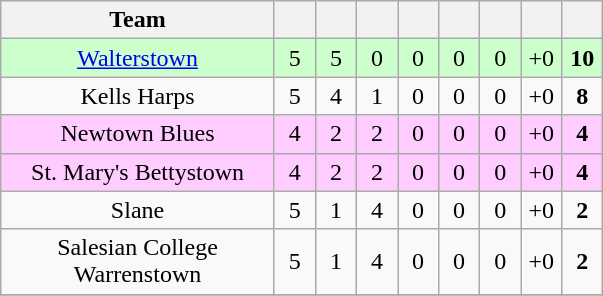<table class="wikitable" style="text-align:center">
<tr>
<th width="175">Team</th>
<th width="20"></th>
<th width="20"></th>
<th width="20"></th>
<th width="20"></th>
<th width="20"></th>
<th width="20"></th>
<th width="20"></th>
<th width="20"></th>
</tr>
<tr style="background:#cfc;">
<td><a href='#'>Walterstown</a></td>
<td>5</td>
<td>5</td>
<td>0</td>
<td>0</td>
<td>0</td>
<td>0</td>
<td>+0</td>
<td><strong>10</strong></td>
</tr>
<tr>
<td>Kells Harps</td>
<td>5</td>
<td>4</td>
<td>1</td>
<td>0</td>
<td>0</td>
<td>0</td>
<td>+0</td>
<td><strong>8</strong></td>
</tr>
<tr style="background:#fcf;">
<td>Newtown Blues</td>
<td>4</td>
<td>2</td>
<td>2</td>
<td>0</td>
<td>0</td>
<td>0</td>
<td>+0</td>
<td><strong>4</strong></td>
</tr>
<tr style="background:#fcf;">
<td>St. Mary's Bettystown</td>
<td>4</td>
<td>2</td>
<td>2</td>
<td>0</td>
<td>0</td>
<td>0</td>
<td>+0</td>
<td><strong>4</strong></td>
</tr>
<tr>
<td>Slane</td>
<td>5</td>
<td>1</td>
<td>4</td>
<td>0</td>
<td>0</td>
<td>0</td>
<td>+0</td>
<td><strong>2</strong></td>
</tr>
<tr>
<td>Salesian College Warrenstown</td>
<td>5</td>
<td>1</td>
<td>4</td>
<td>0</td>
<td>0</td>
<td>0</td>
<td>+0</td>
<td><strong>2</strong></td>
</tr>
<tr>
</tr>
</table>
